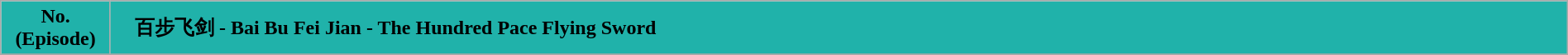<table class="wikitable plainrowheaders" style="background:#FFFFFF; width:100%">
<tr>
<th style="background-color:#20B2AA; width:7%">No. (Episode)</th>
<th style="background-color:#20B2AA;text-align:left;">    百步飞剑  - Bai Bu Fei Jian - The Hundred Pace Flying Sword</th>
</tr>
<tr>
</tr>
</table>
